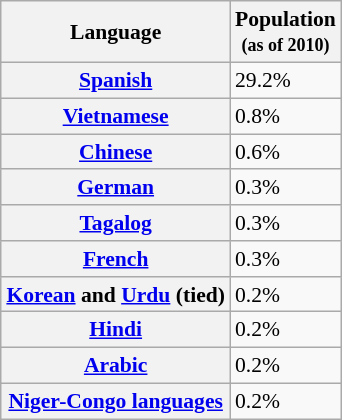<table class="wikitable sortable floatright" style="margin-left:1em; font-size: 90%; display: inline-table">
<tr>
<th scope="col">Language</th>
<th scope="col">Population<br><small>(as of 2010)</small></th>
</tr>
<tr>
<th scope="row"><a href='#'>Spanish</a></th>
<td>29.2%</td>
</tr>
<tr>
<th scope="row"><a href='#'>Vietnamese</a></th>
<td>0.8%</td>
</tr>
<tr>
<th scope="row"><a href='#'>Chinese</a></th>
<td>0.6%</td>
</tr>
<tr>
<th scope="row"><a href='#'>German</a></th>
<td>0.3%</td>
</tr>
<tr>
<th scope="row"><a href='#'>Tagalog</a></th>
<td>0.3%</td>
</tr>
<tr>
<th scope="row"><a href='#'>French</a></th>
<td>0.3%</td>
</tr>
<tr>
<th scope="row"><a href='#'>Korean</a> and <a href='#'>Urdu</a> (tied)</th>
<td>0.2%</td>
</tr>
<tr>
<th scope="row"><a href='#'>Hindi</a></th>
<td>0.2%</td>
</tr>
<tr>
<th scope="row"><a href='#'>Arabic</a></th>
<td>0.2%</td>
</tr>
<tr>
<th scope="row"><a href='#'>Niger-Congo languages</a></th>
<td>0.2%</td>
</tr>
</table>
